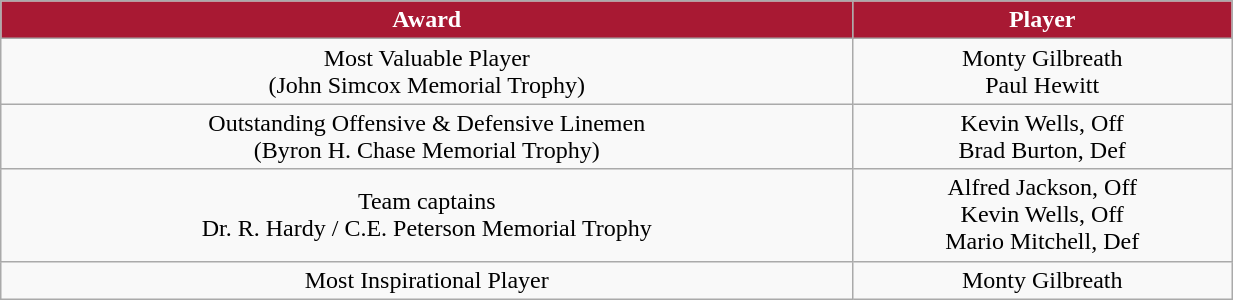<table class="wikitable" width="65%">
<tr>
<th style="background:#A81933;color:#FFFFFF;">Award</th>
<th style="background:#A81933;color:#FFFFFF;">Player</th>
</tr>
<tr align="center" bgcolor="">
<td>Most Valuable Player<br>(John Simcox Memorial Trophy)</td>
<td>Monty Gilbreath<br>Paul Hewitt</td>
</tr>
<tr align="center" bgcolor="">
<td>Outstanding Offensive & Defensive Linemen<br>(Byron H. Chase Memorial Trophy)</td>
<td>Kevin Wells, Off<br>Brad Burton, Def</td>
</tr>
<tr align="center" bgcolor="">
<td>Team captains<br>Dr. R. Hardy / C.E. Peterson Memorial Trophy</td>
<td>Alfred Jackson, Off<br>Kevin Wells, Off<br>Mario Mitchell, Def</td>
</tr>
<tr align="center" bgcolor="">
<td>Most Inspirational Player</td>
<td>Monty Gilbreath</td>
</tr>
</table>
